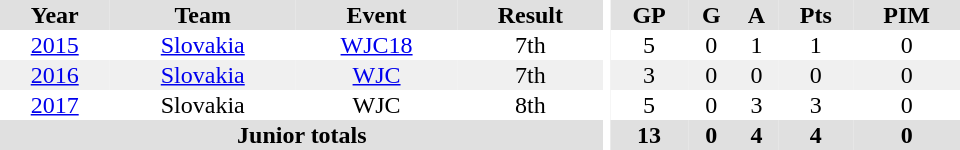<table border="0" cellpadding="1" cellspacing="0" ID="Table3" style="text-align:center; width:40em">
<tr ALIGN="center" bgcolor="#e0e0e0">
<th>Year</th>
<th>Team</th>
<th>Event</th>
<th>Result</th>
<th rowspan="99" bgcolor="#ffffff"></th>
<th>GP</th>
<th>G</th>
<th>A</th>
<th>Pts</th>
<th>PIM</th>
</tr>
<tr>
<td><a href='#'>2015</a></td>
<td><a href='#'>Slovakia</a></td>
<td><a href='#'>WJC18</a></td>
<td>7th</td>
<td>5</td>
<td>0</td>
<td>1</td>
<td>1</td>
<td>0</td>
</tr>
<tr bgcolor="#f0f0f0">
<td><a href='#'>2016</a></td>
<td><a href='#'>Slovakia</a></td>
<td><a href='#'>WJC</a></td>
<td>7th</td>
<td>3</td>
<td>0</td>
<td>0</td>
<td>0</td>
<td>0</td>
</tr>
<tr>
<td><a href='#'>2017</a></td>
<td>Slovakia</td>
<td>WJC</td>
<td>8th</td>
<td>5</td>
<td>0</td>
<td>3</td>
<td>3</td>
<td>0</td>
</tr>
<tr bgcolor="#e0e0e0">
<th colspan="4">Junior totals</th>
<th>13</th>
<th>0</th>
<th>4</th>
<th>4</th>
<th>0</th>
</tr>
</table>
